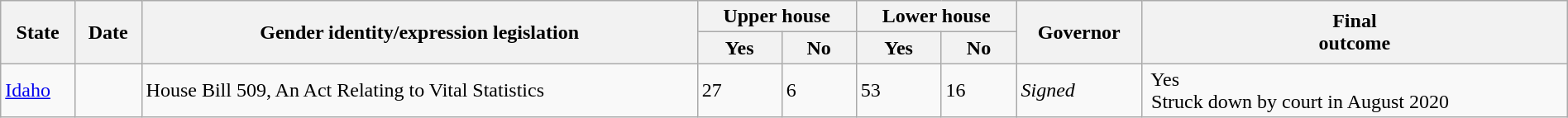<table class="wikitable sortable mw-collapsible" style="width:100%">
<tr>
<th rowspan=2>State</th>
<th rowspan=2>Date</th>
<th rowspan=2>Gender identity/expression legislation</th>
<th colspan=2>Upper house</th>
<th colspan=2>Lower house</th>
<th rowspan=2>Governor</th>
<th rowspan=2>Final<br>outcome</th>
</tr>
<tr>
<th>Yes</th>
<th>No</th>
<th>Yes</th>
<th>No</th>
</tr>
<tr>
<td> <a href='#'>Idaho</a></td>
<td></td>
<td>House Bill 509, An Act Relating to Vital Statistics</td>
<td>27</td>
<td>6</td>
<td>53</td>
<td>16</td>
<td><em>Signed</em></td>
<td> Yes<br> Struck down by court in August 2020</td>
</tr>
</table>
